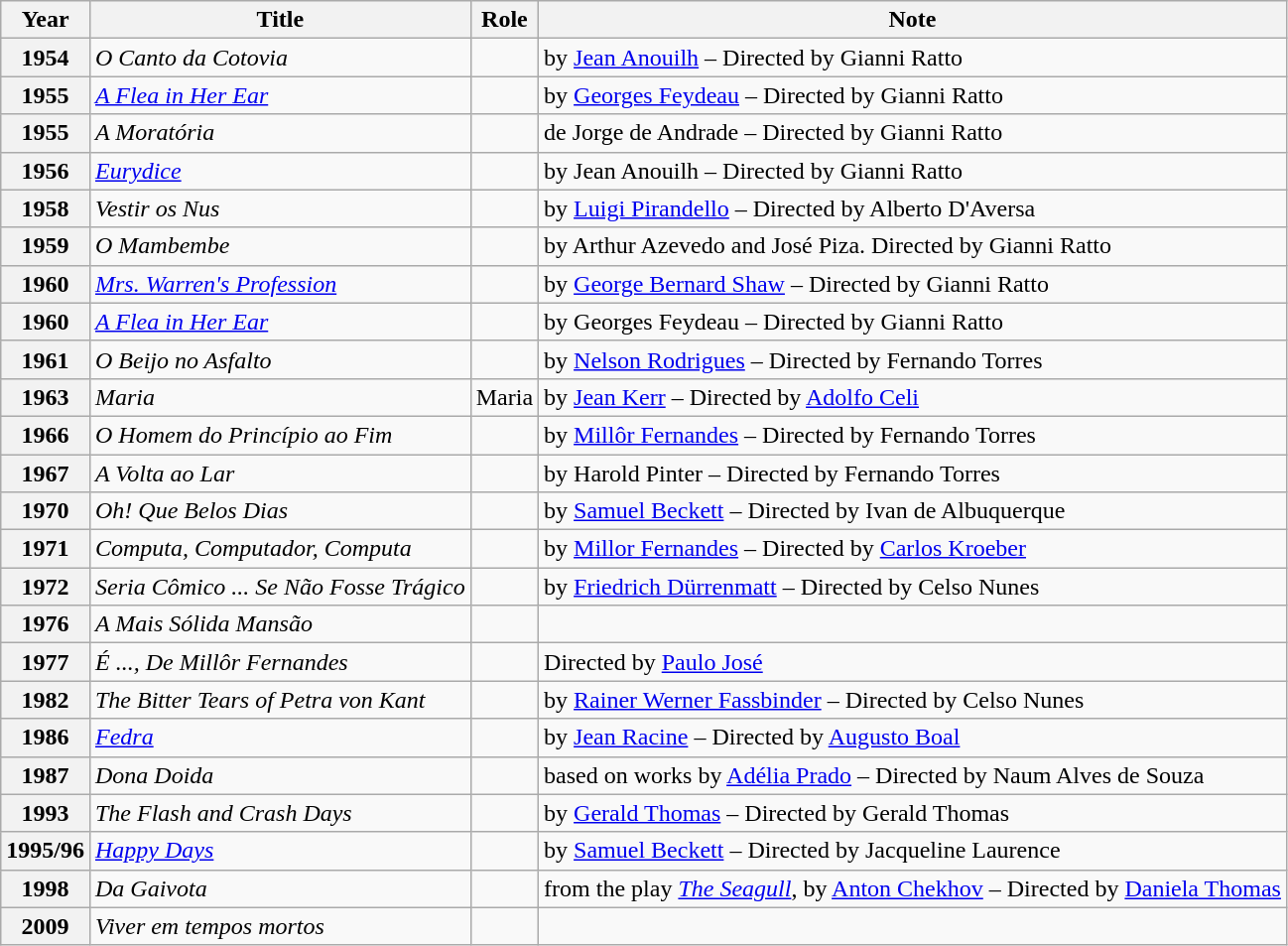<table class="wikitable sortable">
<tr>
<th>Year</th>
<th>Title</th>
<th>Role</th>
<th>Note</th>
</tr>
<tr>
<th>1954</th>
<td><em>O Canto da Cotovia</em></td>
<td></td>
<td>by <a href='#'>Jean Anouilh</a> – Directed by Gianni Ratto</td>
</tr>
<tr>
<th>1955</th>
<td><em><a href='#'>A Flea in Her Ear</a></em></td>
<td></td>
<td>by <a href='#'>Georges Feydeau</a> – Directed by Gianni Ratto</td>
</tr>
<tr>
<th>1955</th>
<td><em>A Moratória</em></td>
<td></td>
<td>de Jorge de Andrade – Directed by Gianni Ratto</td>
</tr>
<tr>
<th>1956</th>
<td><em><a href='#'>Eurydice</a></em></td>
<td></td>
<td>by Jean Anouilh – Directed by Gianni Ratto</td>
</tr>
<tr>
<th>1958</th>
<td><em>Vestir os Nus</em></td>
<td></td>
<td>by <a href='#'>Luigi Pirandello</a> – Directed by Alberto D'Aversa</td>
</tr>
<tr>
<th>1959</th>
<td><em>O Mambembe</em></td>
<td></td>
<td>by Arthur Azevedo and José Piza. Directed by Gianni Ratto</td>
</tr>
<tr>
<th>1960</th>
<td><em><a href='#'>Mrs. Warren's Profession</a></em></td>
<td></td>
<td>by <a href='#'>George Bernard Shaw</a> – Directed by Gianni Ratto</td>
</tr>
<tr>
<th>1960</th>
<td><em><a href='#'>A Flea in Her Ear</a></em></td>
<td></td>
<td>by Georges Feydeau – Directed by Gianni Ratto</td>
</tr>
<tr>
<th>1961</th>
<td><em>O Beijo no Asfalto</em></td>
<td></td>
<td>by <a href='#'>Nelson Rodrigues</a> – Directed by Fernando Torres</td>
</tr>
<tr>
<th>1963</th>
<td><em>Maria</em></td>
<td>Maria</td>
<td>by <a href='#'>Jean Kerr</a> – Directed by <a href='#'>Adolfo Celi</a></td>
</tr>
<tr>
<th>1966</th>
<td><em>O Homem do Princípio ao Fim</em></td>
<td></td>
<td>by <a href='#'>Millôr Fernandes</a> – Directed by Fernando Torres</td>
</tr>
<tr>
<th>1967</th>
<td><em>A Volta ao Lar</em></td>
<td></td>
<td>by Harold Pinter – Directed by Fernando Torres</td>
</tr>
<tr>
<th>1970</th>
<td><em>Oh! Que Belos Dias</em></td>
<td></td>
<td>by <a href='#'>Samuel Beckett</a> – Directed by Ivan de Albuquerque</td>
</tr>
<tr>
<th>1971</th>
<td><em>Computa, Computador, Computa</em></td>
<td></td>
<td>by <a href='#'>Millor Fernandes</a> – Directed by <a href='#'>Carlos Kroeber</a></td>
</tr>
<tr>
<th>1972</th>
<td><em>Seria Cômico ... Se Não Fosse Trágico</em></td>
<td></td>
<td>by <a href='#'>Friedrich Dürrenmatt</a> – Directed by Celso Nunes</td>
</tr>
<tr>
<th>1976</th>
<td><em>A Mais Sólida Mansão</em></td>
<td></td>
<td></td>
</tr>
<tr>
<th>1977</th>
<td><em>É ..., De Millôr Fernandes</em></td>
<td></td>
<td>Directed by <a href='#'>Paulo José</a></td>
</tr>
<tr>
<th>1982</th>
<td><em>The Bitter Tears of Petra von Kant</em></td>
<td></td>
<td>by <a href='#'>Rainer Werner Fassbinder</a> – Directed by Celso Nunes</td>
</tr>
<tr>
<th>1986</th>
<td><a href='#'><em>Fedra</em></a></td>
<td></td>
<td>by <a href='#'>Jean Racine</a> – Directed by <a href='#'>Augusto Boal</a></td>
</tr>
<tr>
<th>1987</th>
<td><em>Dona Doida</em></td>
<td></td>
<td>based on works by <a href='#'>Adélia Prado</a> – Directed by Naum Alves de Souza</td>
</tr>
<tr>
<th>1993</th>
<td><em>The Flash and Crash Days</em></td>
<td></td>
<td>by <a href='#'>Gerald Thomas</a> – Directed by Gerald Thomas</td>
</tr>
<tr>
<th>1995/96</th>
<td><a href='#'><em>Happy Days</em></a></td>
<td></td>
<td>by <a href='#'>Samuel Beckett</a> – Directed by Jacqueline Laurence</td>
</tr>
<tr>
<th>1998</th>
<td><em>Da Gaivota</em></td>
<td></td>
<td>from the play <em><a href='#'>The Seagull</a></em>, by <a href='#'>Anton Chekhov</a> – Directed by <a href='#'>Daniela Thomas</a></td>
</tr>
<tr>
<th>2009</th>
<td><em>Viver em tempos mortos</em></td>
<td></td>
<td></td>
</tr>
</table>
